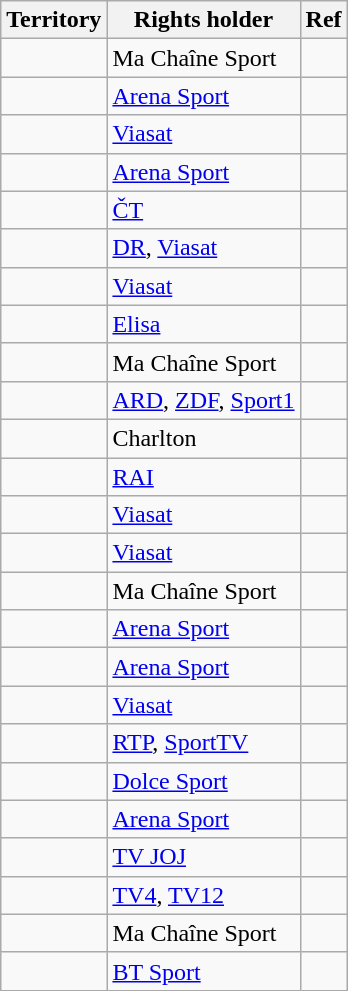<table class="wikitable">
<tr>
<th>Territory</th>
<th>Rights holder</th>
<th>Ref</th>
</tr>
<tr>
<td></td>
<td>Ma Chaîne Sport</td>
<td></td>
</tr>
<tr>
<td></td>
<td><a href='#'>Arena Sport</a></td>
<td></td>
</tr>
<tr>
<td></td>
<td><a href='#'>Viasat</a></td>
<td></td>
</tr>
<tr>
<td></td>
<td><a href='#'>Arena Sport</a></td>
<td></td>
</tr>
<tr>
<td></td>
<td><a href='#'>ČT</a></td>
<td></td>
</tr>
<tr>
<td></td>
<td><a href='#'>DR</a>, <a href='#'>Viasat</a></td>
<td></td>
</tr>
<tr>
<td></td>
<td><a href='#'>Viasat</a></td>
<td></td>
</tr>
<tr>
<td></td>
<td><a href='#'>Elisa</a></td>
<td></td>
</tr>
<tr>
<td></td>
<td>Ma Chaîne Sport</td>
<td></td>
</tr>
<tr>
<td></td>
<td><a href='#'>ARD</a>, <a href='#'>ZDF</a>, <a href='#'>Sport1</a></td>
<td></td>
</tr>
<tr>
<td></td>
<td>Charlton</td>
<td></td>
</tr>
<tr>
<td></td>
<td><a href='#'>RAI</a></td>
<td></td>
</tr>
<tr>
<td></td>
<td><a href='#'>Viasat</a></td>
<td></td>
</tr>
<tr>
<td></td>
<td><a href='#'>Viasat</a></td>
<td></td>
</tr>
<tr>
<td></td>
<td>Ma Chaîne Sport</td>
<td></td>
</tr>
<tr>
<td></td>
<td><a href='#'>Arena Sport</a></td>
<td></td>
</tr>
<tr>
<td></td>
<td><a href='#'>Arena Sport</a></td>
<td></td>
</tr>
<tr>
<td></td>
<td><a href='#'>Viasat</a></td>
<td></td>
</tr>
<tr>
<td></td>
<td><a href='#'>RTP</a>, <a href='#'>SportTV</a></td>
<td></td>
</tr>
<tr>
<td></td>
<td><a href='#'>Dolce Sport</a></td>
<td></td>
</tr>
<tr>
<td></td>
<td><a href='#'>Arena Sport</a></td>
<td></td>
</tr>
<tr>
<td></td>
<td><a href='#'>TV JOJ</a></td>
<td></td>
</tr>
<tr>
<td></td>
<td><a href='#'>TV4</a>, <a href='#'>TV12</a></td>
<td></td>
</tr>
<tr>
<td></td>
<td>Ma Chaîne Sport</td>
<td></td>
</tr>
<tr>
<td></td>
<td><a href='#'>BT Sport</a></td>
<td></td>
</tr>
</table>
